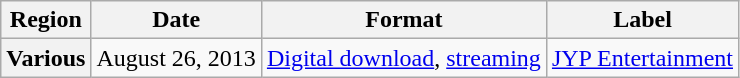<table class="wikitable plainrowheaders">
<tr>
<th>Region</th>
<th>Date</th>
<th>Format</th>
<th>Label</th>
</tr>
<tr>
<th scope="row">Various</th>
<td>August 26, 2013</td>
<td><a href='#'>Digital download</a>, <a href='#'>streaming</a></td>
<td><a href='#'>JYP Entertainment</a></td>
</tr>
</table>
